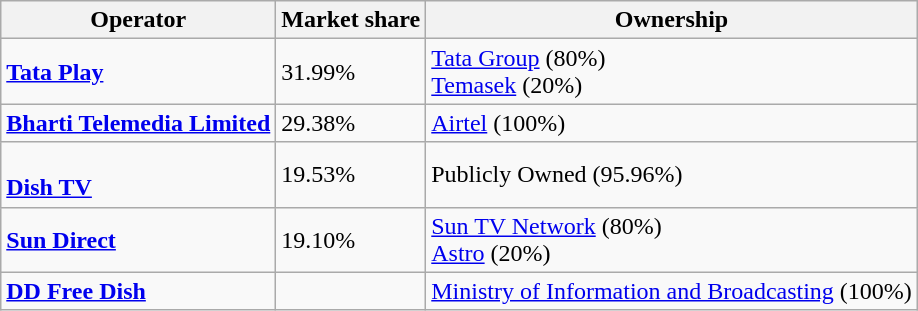<table class="wikitable sortable">
<tr>
<th>Operator</th>
<th>Market share</th>
<th>Ownership</th>
</tr>
<tr>
<td><strong><a href='#'>Tata Play</a></strong></td>
<td>31.99%</td>
<td><a href='#'>Tata Group</a> (80%)<br><a href='#'>Temasek</a> (20%)</td>
</tr>
<tr>
<td><strong><a href='#'>Bharti Telemedia Limited</a></strong></td>
<td>29.38%</td>
<td><a href='#'>Airtel</a> (100%)</td>
</tr>
<tr>
<td><br><strong><a href='#'>Dish TV</a></strong></td>
<td>19.53%</td>
<td>Publicly Owned (95.96%)</td>
</tr>
<tr>
<td><strong><a href='#'>Sun Direct</a></strong></td>
<td>19.10%</td>
<td><a href='#'>Sun TV Network</a> (80%)<br><a href='#'>Astro</a> (20%)</td>
</tr>
<tr>
<td><strong><a href='#'>DD Free Dish</a></strong></td>
<td></td>
<td><a href='#'>Ministry of Information and Broadcasting</a> (100%)</td>
</tr>
</table>
